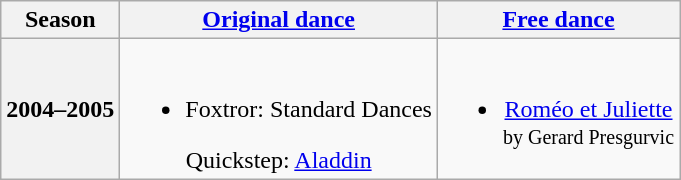<table class="wikitable" style="text-align:center">
<tr>
<th>Season</th>
<th><a href='#'>Original dance</a></th>
<th><a href='#'>Free dance</a></th>
</tr>
<tr>
<th>2004–2005 <br> </th>
<td><br><ul><li>Foxtror: Standard Dances</li></ul>Quickstep: <a href='#'>Aladdin</a></td>
<td><br><ul><li><a href='#'>Roméo et Juliette</a> <br><small> by Gerard Presgurvic </small></li></ul></td>
</tr>
</table>
